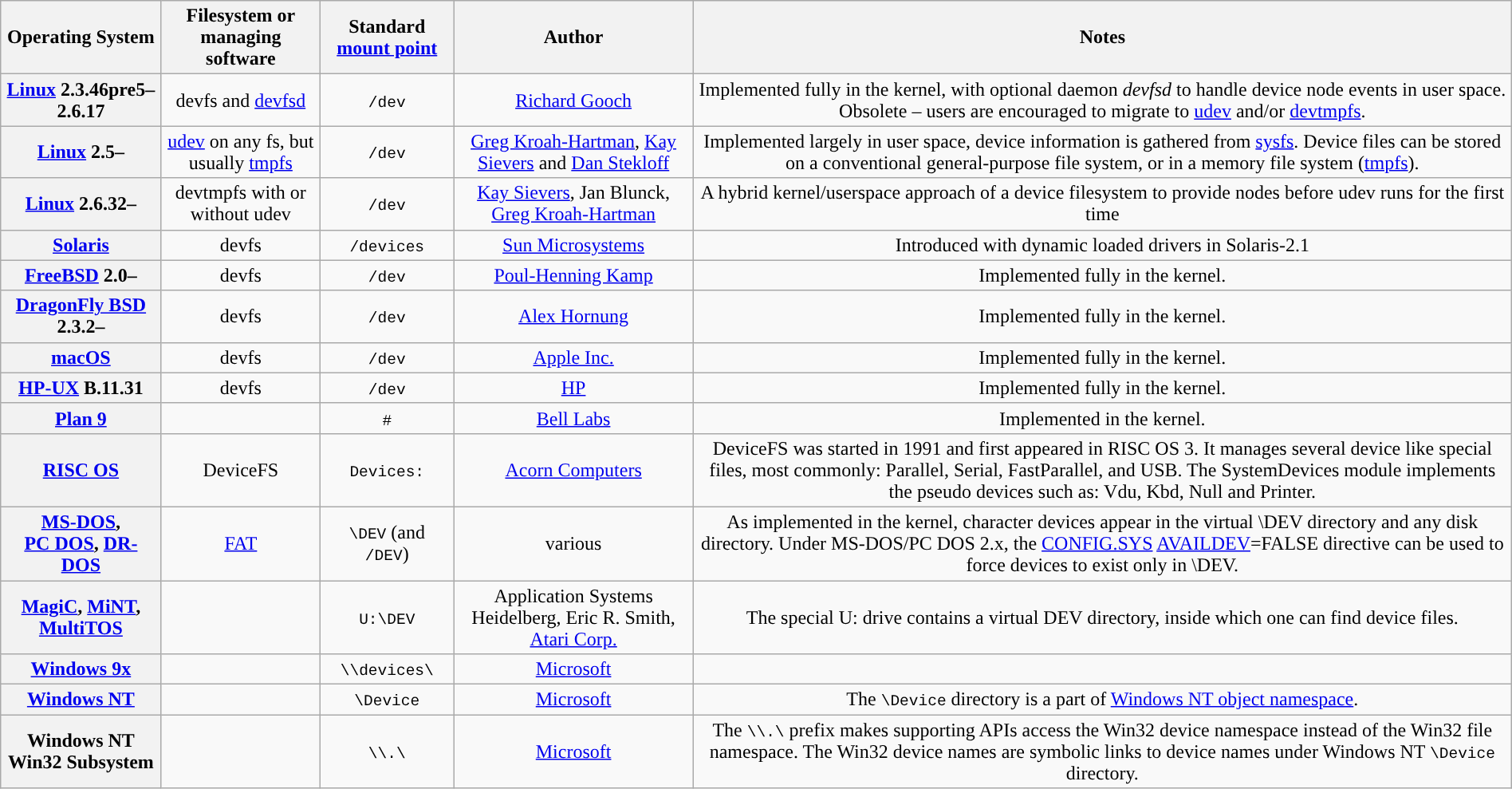<table class="wikitable" style="width: 100%; text-align: center; ">
<tr>
<th>Operating System</th>
<th>Filesystem or managing software</th>
<th>Standard <a href='#'>mount point</a></th>
<th>Author</th>
<th>Notes</th>
</tr>
<tr>
<th><a href='#'>Linux</a> 2.3.46pre5–2.6.17</th>
<td>devfs and <a href='#'>devfsd</a></td>
<td><code>/dev</code></td>
<td><a href='#'>Richard Gooch</a></td>
<td>Implemented fully in the kernel, with optional daemon <em>devfsd</em> to handle device node events in user space. Obsolete – users are encouraged to migrate to <a href='#'>udev</a> and/or <a href='#'>devtmpfs</a>.</td>
</tr>
<tr>
<th><a href='#'>Linux</a> 2.5–</th>
<td><a href='#'>udev</a> on any fs, but usually <a href='#'>tmpfs</a></td>
<td><code>/dev</code></td>
<td><a href='#'>Greg Kroah-Hartman</a>, <a href='#'>Kay Sievers</a> and <a href='#'>Dan Stekloff</a></td>
<td>Implemented largely in user space, device information is gathered from <a href='#'>sysfs</a>. Device files can be stored on a conventional general-purpose file system, or in a memory file system (<a href='#'>tmpfs</a>).</td>
</tr>
<tr>
<th><a href='#'>Linux</a> 2.6.32–</th>
<td>devtmpfs with or without udev</td>
<td><code>/dev</code></td>
<td><a href='#'>Kay Sievers</a>, Jan Blunck, <a href='#'>Greg Kroah-Hartman</a></td>
<td>A hybrid kernel/userspace approach of a device filesystem to provide nodes before udev runs for the first time</td>
</tr>
<tr>
<th><a href='#'>Solaris</a></th>
<td>devfs</td>
<td><code>/devices</code></td>
<td><a href='#'>Sun Microsystems</a></td>
<td>Introduced with dynamic loaded drivers in Solaris-2.1</td>
</tr>
<tr>
<th><a href='#'>FreeBSD</a> 2.0–</th>
<td>devfs</td>
<td><code>/dev</code></td>
<td><a href='#'>Poul-Henning Kamp</a></td>
<td>Implemented fully in the kernel.</td>
</tr>
<tr>
<th><a href='#'>DragonFly BSD</a> 2.3.2–</th>
<td>devfs</td>
<td><code>/dev</code></td>
<td><a href='#'>Alex Hornung</a></td>
<td>Implemented fully in the kernel.</td>
</tr>
<tr>
<th><a href='#'>macOS</a></th>
<td>devfs</td>
<td><code>/dev</code></td>
<td><a href='#'>Apple Inc.</a></td>
<td>Implemented fully in the kernel.</td>
</tr>
<tr>
<th><a href='#'>HP-UX</a> B.11.31</th>
<td>devfs</td>
<td><code>/dev</code></td>
<td><a href='#'>HP</a></td>
<td>Implemented fully in the kernel.</td>
</tr>
<tr>
<th><a href='#'>Plan 9</a></th>
<td></td>
<td><code>#</code></td>
<td><a href='#'>Bell Labs</a></td>
<td>Implemented in the kernel.</td>
</tr>
<tr>
<th><a href='#'>RISC OS</a></th>
<td>DeviceFS</td>
<td><code>Devices:</code></td>
<td><a href='#'>Acorn Computers</a></td>
<td>DeviceFS was started in 1991 and first appeared in RISC OS 3. It manages several device like special files, most commonly: Parallel, Serial, FastParallel, and USB. The SystemDevices module implements the pseudo devices such as: Vdu, Kbd, Null and Printer.</td>
</tr>
<tr>
<th><a href='#'>MS-DOS</a>, <a href='#'>PC&nbsp;DOS</a>, <a href='#'>DR-DOS</a></th>
<td><a href='#'>FAT</a></td>
<td><code>\DEV</code> (and <code>/DEV</code>)</td>
<td>various</td>
<td>As implemented in the kernel, character devices appear in the virtual \DEV directory and any disk directory. Under MS-DOS/PC DOS 2.x, the <a href='#'>CONFIG.SYS</a> <a href='#'>AVAILDEV</a>=FALSE directive can be used to force devices to exist only in \DEV.</td>
</tr>
<tr>
<th><a href='#'>MagiC</a>, <a href='#'>MiNT</a>, <a href='#'>MultiTOS</a></th>
<td></td>
<td><code>U:\DEV</code></td>
<td>Application Systems Heidelberg, Eric R. Smith, <a href='#'>Atari Corp.</a></td>
<td>The special U: drive contains a virtual DEV directory, inside which one can find device files.</td>
</tr>
<tr>
<th><a href='#'>Windows 9x</a></th>
<td></td>
<td><code>\\devices\</code> </td>
<td><a href='#'>Microsoft</a></td>
<td></td>
</tr>
<tr>
<th><a href='#'>Windows NT</a></th>
<td></td>
<td><code>\Device</code></td>
<td><a href='#'>Microsoft</a></td>
<td>The <code>\Device</code> directory is a part of <a href='#'>Windows NT object namespace</a>.</td>
</tr>
<tr>
<th>Windows NT Win32 Subsystem</th>
<td></td>
<td><code>\\.\</code></td>
<td><a href='#'>Microsoft</a></td>
<td>The <code>\\.\</code> prefix makes supporting APIs access the Win32 device namespace instead of the Win32 file namespace. The Win32 device names are symbolic links to device names under Windows NT <code>\Device</code> directory.</td>
</tr>
</table>
